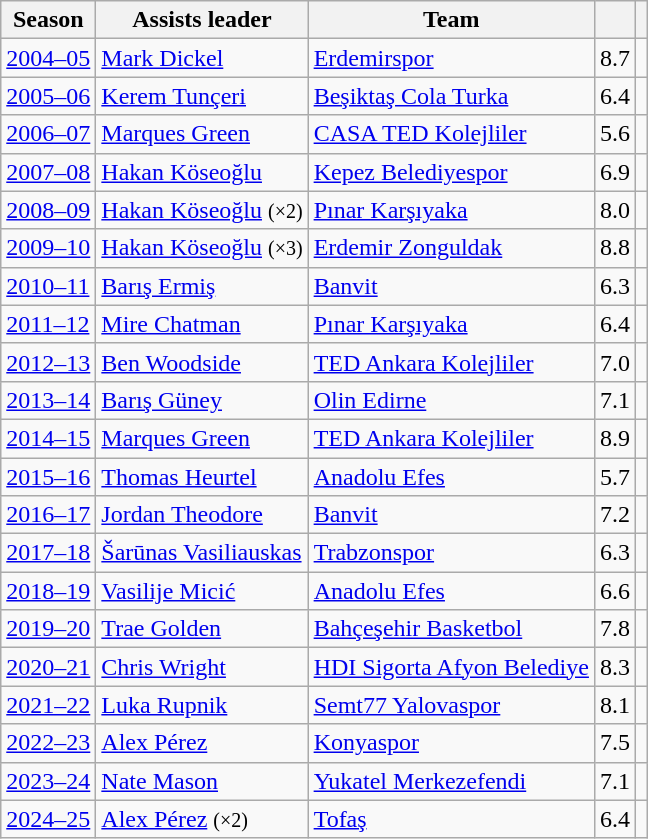<table class="wikitable sortable">
<tr>
<th>Season</th>
<th>Assists leader</th>
<th>Team</th>
<th></th>
<th></th>
</tr>
<tr>
<td><a href='#'>2004–05</a></td>
<td> <a href='#'>Mark Dickel</a></td>
<td><a href='#'>Erdemirspor</a></td>
<td style="text-align:center;">8.7</td>
<td style="text-align:center;"></td>
</tr>
<tr>
<td><a href='#'>2005–06</a></td>
<td> <a href='#'>Kerem Tunçeri</a></td>
<td><a href='#'>Beşiktaş Cola Turka</a></td>
<td style="text-align:center;">6.4</td>
<td style="text-align:center;"></td>
</tr>
<tr>
<td><a href='#'>2006–07</a></td>
<td> <a href='#'>Marques Green</a></td>
<td><a href='#'>CASA TED Kolejliler</a></td>
<td style="text-align:center;">5.6</td>
<td style="text-align:center;"></td>
</tr>
<tr>
<td><a href='#'>2007–08</a></td>
<td> <a href='#'>Hakan Köseoğlu</a></td>
<td><a href='#'>Kepez Belediyespor</a></td>
<td style="text-align:center;">6.9</td>
<td style="text-align:center;"></td>
</tr>
<tr>
<td><a href='#'>2008–09</a></td>
<td> <a href='#'>Hakan Köseoğlu</a> <small>(×2)</small></td>
<td><a href='#'>Pınar Karşıyaka</a></td>
<td style="text-align:center;">8.0</td>
<td style="text-align:center;"></td>
</tr>
<tr>
<td><a href='#'>2009–10</a></td>
<td> <a href='#'>Hakan Köseoğlu</a> <small>(×3)</small></td>
<td><a href='#'>Erdemir Zonguldak</a></td>
<td style="text-align:center;">8.8</td>
<td style="text-align:center;"></td>
</tr>
<tr>
<td><a href='#'>2010–11</a></td>
<td> <a href='#'>Barış Ermiş</a></td>
<td><a href='#'>Banvit</a></td>
<td style="text-align:center;">6.3</td>
<td style="text-align:center;"></td>
</tr>
<tr>
<td><a href='#'>2011–12</a></td>
<td> <a href='#'>Mire Chatman</a></td>
<td><a href='#'>Pınar Karşıyaka</a></td>
<td style="text-align:center;">6.4</td>
<td style="text-align:center;"></td>
</tr>
<tr>
<td><a href='#'>2012–13</a></td>
<td> <a href='#'>Ben Woodside</a></td>
<td><a href='#'>TED Ankara Kolejliler</a></td>
<td style="text-align:center;">7.0</td>
<td style="text-align:center;"></td>
</tr>
<tr>
<td><a href='#'>2013–14</a></td>
<td> <a href='#'>Barış Güney</a></td>
<td><a href='#'>Olin Edirne</a></td>
<td style="text-align:center;">7.1</td>
<td style="text-align:center;"></td>
</tr>
<tr>
<td><a href='#'>2014–15</a></td>
<td> <a href='#'>Marques Green</a></td>
<td><a href='#'>TED Ankara Kolejliler</a></td>
<td style="text-align:center;">8.9</td>
<td style="text-align:center;"></td>
</tr>
<tr>
<td><a href='#'>2015–16</a></td>
<td> <a href='#'>Thomas Heurtel</a></td>
<td><a href='#'>Anadolu Efes</a></td>
<td style="text-align:center;">5.7</td>
<td style="text-align:center;"></td>
</tr>
<tr>
<td><a href='#'>2016–17</a></td>
<td> <a href='#'>Jordan Theodore</a></td>
<td><a href='#'>Banvit</a></td>
<td style="text-align:center;">7.2</td>
<td style="text-align:center;"></td>
</tr>
<tr>
<td><a href='#'>2017–18</a></td>
<td> <a href='#'>Šarūnas Vasiliauskas</a></td>
<td><a href='#'>Trabzonspor</a></td>
<td style="text-align:center;">6.3</td>
<td style="text-align:center;"></td>
</tr>
<tr>
<td><a href='#'>2018–19</a></td>
<td> <a href='#'>Vasilije Micić</a></td>
<td><a href='#'>Anadolu Efes</a></td>
<td style="text-align:center;">6.6</td>
<td style="text-align:center;"></td>
</tr>
<tr>
<td><a href='#'>2019–20</a></td>
<td> <a href='#'>Trae Golden</a></td>
<td><a href='#'>Bahçeşehir Basketbol</a></td>
<td style="text-align:center;">7.8</td>
<td style="text-align:center;"></td>
</tr>
<tr>
<td><a href='#'>2020–21</a></td>
<td> <a href='#'>Chris Wright</a></td>
<td><a href='#'>HDI Sigorta Afyon Belediye</a></td>
<td style="text-align:center;">8.3</td>
<td style="text-align:center;"></td>
</tr>
<tr>
<td><a href='#'>2021–22</a></td>
<td> <a href='#'>Luka Rupnik</a></td>
<td><a href='#'>Semt77 Yalovaspor</a></td>
<td style="text-align:center;">8.1</td>
<td style="text-align:center;"></td>
</tr>
<tr>
<td><a href='#'>2022–23</a></td>
<td> <a href='#'>Alex Pérez</a></td>
<td><a href='#'>Konyaspor</a></td>
<td style="text-align:center;">7.5</td>
<td style="text-align:center;"></td>
</tr>
<tr>
<td><a href='#'>2023–24</a></td>
<td> <a href='#'>Nate Mason</a></td>
<td><a href='#'>Yukatel Merkezefendi</a></td>
<td style="text-align:center;">7.1</td>
<td style="text-align:center;"></td>
</tr>
<tr>
<td><a href='#'>2024–25</a></td>
<td> <a href='#'>Alex Pérez</a> <small>(×2)</small></td>
<td><a href='#'>Tofaş</a></td>
<td style="text-align:center;">6.4</td>
<td style="text-align:center;"></td>
</tr>
</table>
